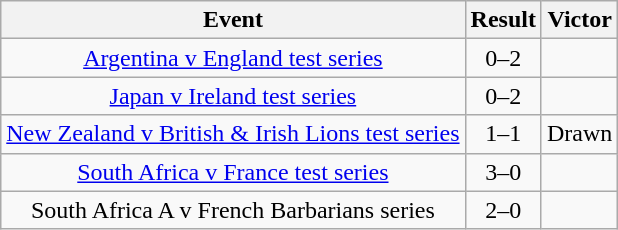<table class="wikitable" style="text-align:center">
<tr>
<th style="width=320">Event</th>
<th style="width=70">Result</th>
<th style="width=100">Victor</th>
</tr>
<tr>
<td><a href='#'>Argentina v England test series</a></td>
<td>0–2</td>
<td></td>
</tr>
<tr>
<td><a href='#'>Japan v Ireland test series</a></td>
<td>0–2</td>
<td></td>
</tr>
<tr>
<td><a href='#'>New Zealand v British & Irish Lions test series</a></td>
<td>1–1</td>
<td>Drawn</td>
</tr>
<tr>
<td><a href='#'>South Africa v France test series</a></td>
<td>3–0</td>
<td></td>
</tr>
<tr>
<td>South Africa A v French Barbarians series</td>
<td>2–0</td>
<td></td>
</tr>
</table>
